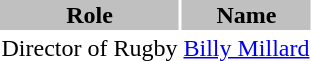<table class="toccolours">
<tr>
<th style="background:silver;">Role</th>
<th style="background:silver;">Name</th>
</tr>
<tr>
<td>Director of Rugby</td>
<td> <a href='#'>Billy Millard</a></td>
</tr>
</table>
